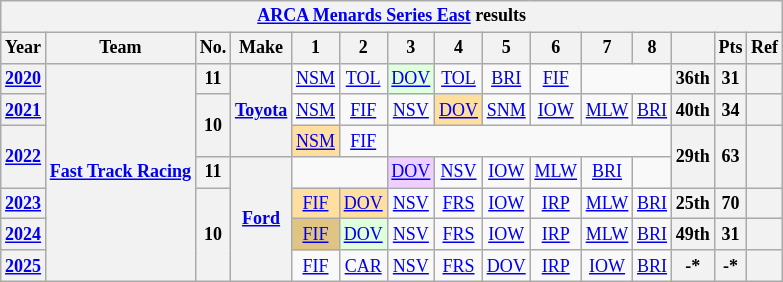<table class="wikitable" style="text-align:center; font-size:75%">
<tr>
<th colspan="15"><a href='#'>ARCA Menards Series East</a> results</th>
</tr>
<tr>
<th>Year</th>
<th>Team</th>
<th>No.</th>
<th>Make</th>
<th>1</th>
<th>2</th>
<th>3</th>
<th>4</th>
<th>5</th>
<th>6</th>
<th>7</th>
<th>8</th>
<th></th>
<th>Pts</th>
<th>Ref</th>
</tr>
<tr>
<th><a href='#'>2020</a></th>
<th rowspan="7"><a href='#'>Fast Track Racing</a></th>
<th>11</th>
<th rowspan="3"><a href='#'>Toyota</a></th>
<td><a href='#'>NSM</a></td>
<td><a href='#'>TOL</a></td>
<td style="background:#DFFFDF;"><a href='#'>DOV</a><br></td>
<td><a href='#'>TOL</a></td>
<td><a href='#'>BRI</a></td>
<td><a href='#'>FIF</a></td>
<td colspan="2"></td>
<th>36th</th>
<th>31</th>
<th></th>
</tr>
<tr>
<th><a href='#'>2021</a></th>
<th rowspan=2>10</th>
<td><a href='#'>NSM</a></td>
<td><a href='#'>FIF</a></td>
<td><a href='#'>NSV</a></td>
<td style="background:#FFDF9F;"><a href='#'>DOV</a><br></td>
<td><a href='#'>SNM</a></td>
<td><a href='#'>IOW</a></td>
<td><a href='#'>MLW</a></td>
<td><a href='#'>BRI</a></td>
<th>40th</th>
<th>34</th>
<th></th>
</tr>
<tr>
<th rowspan=2><a href='#'>2022</a></th>
<td style="background:#FFDF9F;"><a href='#'>NSM</a><br></td>
<td><a href='#'>FIF</a></td>
<td colspan=6></td>
<th rowspan=2>29th</th>
<th rowspan=2>63</th>
<th rowspan=2></th>
</tr>
<tr>
<th>11</th>
<th rowspan=4><a href='#'>Ford</a></th>
<td colspan=2></td>
<td style="background:#EFCFFF;"><a href='#'>DOV</a><br></td>
<td><a href='#'>NSV</a></td>
<td><a href='#'>IOW</a></td>
<td><a href='#'>MLW</a></td>
<td><a href='#'>BRI</a></td>
<td></td>
</tr>
<tr>
<th><a href='#'>2023</a></th>
<th rowspan=3>10</th>
<td style="background:#FFDF9F;"><a href='#'>FIF</a><br></td>
<td style="background:#FFDF9F;"><a href='#'>DOV</a><br></td>
<td><a href='#'>NSV</a></td>
<td><a href='#'>FRS</a></td>
<td><a href='#'>IOW</a></td>
<td><a href='#'>IRP</a></td>
<td><a href='#'>MLW</a></td>
<td><a href='#'>BRI</a></td>
<th>25th</th>
<th>70</th>
<th></th>
</tr>
<tr>
<th><a href='#'>2024</a></th>
<td style="background:#DFC484;"><a href='#'>FIF</a><br></td>
<td style="background:#DFFFDF;"><a href='#'>DOV</a><br></td>
<td><a href='#'>NSV</a></td>
<td><a href='#'>FRS</a></td>
<td><a href='#'>IOW</a></td>
<td><a href='#'>IRP</a></td>
<td><a href='#'>MLW</a></td>
<td><a href='#'>BRI</a></td>
<th>49th</th>
<th>31</th>
<th></th>
</tr>
<tr>
<th><a href='#'>2025</a></th>
<td><a href='#'>FIF</a></td>
<td><a href='#'>CAR</a></td>
<td><a href='#'>NSV</a></td>
<td><a href='#'>FRS</a></td>
<td><a href='#'>DOV</a></td>
<td><a href='#'>IRP</a></td>
<td><a href='#'>IOW</a></td>
<td><a href='#'>BRI</a></td>
<th>-*</th>
<th>-*</th>
<th></th>
</tr>
</table>
